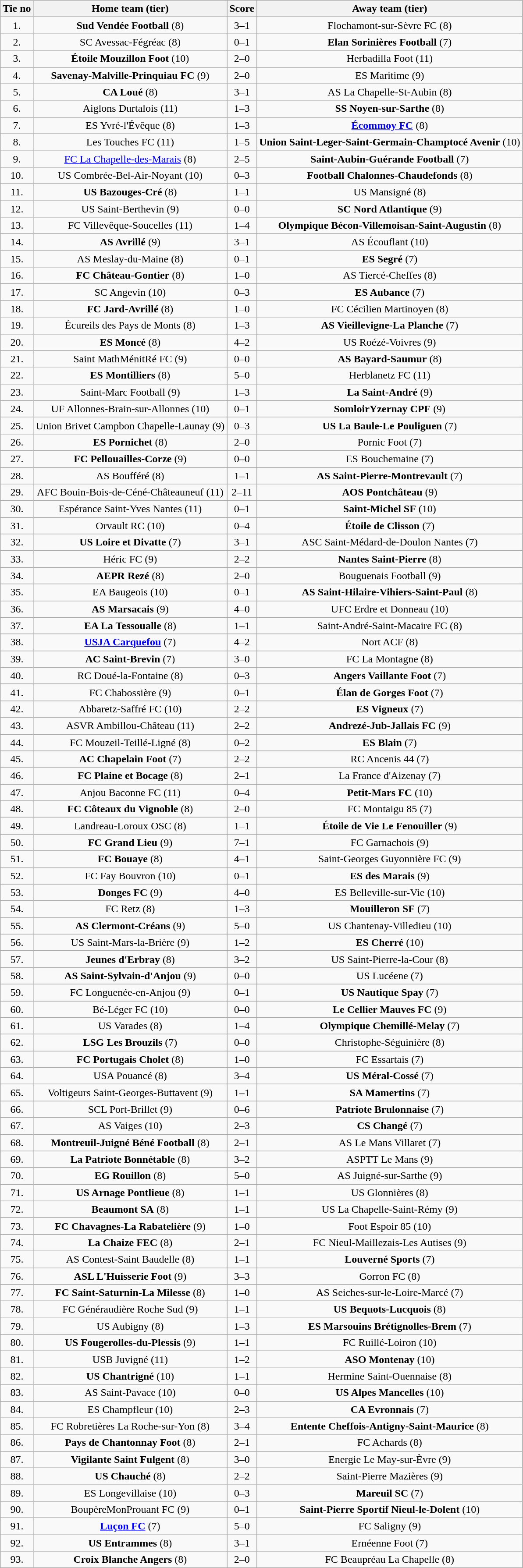<table class="wikitable" style="text-align: center">
<tr>
<th>Tie no</th>
<th>Home team (tier)</th>
<th>Score</th>
<th>Away team (tier)</th>
</tr>
<tr>
<td>1.</td>
<td><strong>Sud Vendée Football</strong> (8)</td>
<td>3–1</td>
<td>Flochamont-sur-Sèvre FC (8)</td>
</tr>
<tr>
<td>2.</td>
<td>SC Avessac-Fégréac (8)</td>
<td>0–1</td>
<td><strong>Elan Sorinières Football</strong> (7)</td>
</tr>
<tr>
<td>3.</td>
<td><strong>Étoile Mouzillon Foot</strong> (10)</td>
<td>2–0</td>
<td>Herbadilla Foot (11)</td>
</tr>
<tr>
<td>4.</td>
<td><strong>Savenay-Malville-Prinquiau FC</strong> (9)</td>
<td>2–0</td>
<td>ES Maritime (9)</td>
</tr>
<tr>
<td>5.</td>
<td><strong>CA Loué</strong> (8)</td>
<td>3–1</td>
<td>AS La Chapelle-St-Aubin (8)</td>
</tr>
<tr>
<td>6.</td>
<td>Aiglons Durtalois (11)</td>
<td>1–3</td>
<td><strong>SS Noyen-sur-Sarthe</strong> (8)</td>
</tr>
<tr>
<td>7.</td>
<td>ES Yvré-l'Évêque (8)</td>
<td>1–3</td>
<td><strong><a href='#'>Écommoy FC</a></strong> (8)</td>
</tr>
<tr>
<td>8.</td>
<td>Les Touches FC (11)</td>
<td>1–5</td>
<td><strong>Union Saint-Leger-Saint-Germain-Champtocé Avenir</strong> (10)</td>
</tr>
<tr>
<td>9.</td>
<td><a href='#'>FC La Chapelle-des-Marais</a> (8)</td>
<td>2–5</td>
<td><strong>Saint-Aubin-Guérande Football</strong> (7)</td>
</tr>
<tr>
<td>10.</td>
<td>US Combrée-Bel-Air-Noyant (10)</td>
<td>0–3</td>
<td><strong>Football Chalonnes-Chaudefonds</strong> (8)</td>
</tr>
<tr>
<td>11.</td>
<td><strong>US Bazouges-Cré</strong> (8)</td>
<td>1–1 </td>
<td>US Mansigné (8)</td>
</tr>
<tr>
<td>12.</td>
<td>US Saint-Berthevin (9)</td>
<td>0–0 </td>
<td><strong>SC Nord Atlantique</strong> (9)</td>
</tr>
<tr>
<td>13.</td>
<td>FC Villevêque-Soucelles (11)</td>
<td>1–4</td>
<td><strong>Olympique Bécon-Villemoisan-Saint-Augustin</strong> (8)</td>
</tr>
<tr>
<td>14.</td>
<td><strong>AS Avrillé</strong> (9)</td>
<td>3–1</td>
<td>AS Écouflant (10)</td>
</tr>
<tr>
<td>15.</td>
<td>AS Meslay-du-Maine (8)</td>
<td>0–1</td>
<td><strong>ES Segré</strong> (7)</td>
</tr>
<tr>
<td>16.</td>
<td><strong>FC Château-Gontier</strong> (8)</td>
<td>1–0</td>
<td>AS Tiercé-Cheffes (8)</td>
</tr>
<tr>
<td>17.</td>
<td>SC Angevin (10)</td>
<td>0–3</td>
<td><strong>ES Aubance</strong> (7)</td>
</tr>
<tr>
<td>18.</td>
<td><strong>FC Jard-Avrillé</strong> (8)</td>
<td>1–0</td>
<td>FC Cécilien Martinoyen (8)</td>
</tr>
<tr>
<td>19.</td>
<td>Écureils des Pays de Monts (8)</td>
<td>1–3</td>
<td><strong>AS Vieillevigne-La Planche</strong> (7)</td>
</tr>
<tr>
<td>20.</td>
<td><strong>ES Moncé</strong> (8)</td>
<td>4–2</td>
<td>US Roézé-Voivres (9)</td>
</tr>
<tr>
<td>21.</td>
<td>Saint MathMénitRé FC (9)</td>
<td>0–0 </td>
<td><strong>AS Bayard-Saumur</strong> (8)</td>
</tr>
<tr>
<td>22.</td>
<td><strong>ES Montilliers</strong> (8)</td>
<td>5–0</td>
<td>Herblanetz FC (11)</td>
</tr>
<tr>
<td>23.</td>
<td>Saint-Marc Football (9)</td>
<td>1–3</td>
<td><strong>La Saint-André</strong> (9)</td>
</tr>
<tr>
<td>24.</td>
<td>UF Allonnes-Brain-sur-Allonnes (10)</td>
<td>0–1</td>
<td><strong>SomloirYzernay CPF</strong> (9)</td>
</tr>
<tr>
<td>25.</td>
<td>Union Brivet Campbon Chapelle-Launay (9)</td>
<td>0–3</td>
<td><strong>US La Baule-Le Pouliguen</strong> (7)</td>
</tr>
<tr>
<td>26.</td>
<td><strong>ES Pornichet</strong> (8)</td>
<td>2–0</td>
<td>Pornic Foot (7)</td>
</tr>
<tr>
<td>27.</td>
<td><strong>FC Pellouailles-Corze</strong> (9)</td>
<td>0–0 </td>
<td>ES Bouchemaine (7)</td>
</tr>
<tr>
<td>28.</td>
<td>AS Boufféré (8)</td>
<td>1–1 </td>
<td><strong>AS Saint-Pierre-Montrevault</strong> (7)</td>
</tr>
<tr>
<td>29.</td>
<td>AFC Bouin-Bois-de-Céné-Châteauneuf (11)</td>
<td>2–11</td>
<td><strong>AOS Pontchâteau</strong> (9)</td>
</tr>
<tr>
<td>30.</td>
<td>Espérance Saint-Yves Nantes (11)</td>
<td>0–1</td>
<td><strong>Saint-Michel SF</strong> (10)</td>
</tr>
<tr>
<td>31.</td>
<td>Orvault RC (10)</td>
<td>0–4</td>
<td><strong>Étoile de Clisson</strong> (7)</td>
</tr>
<tr>
<td>32.</td>
<td><strong>US Loire et Divatte</strong> (7)</td>
<td>3–1</td>
<td>ASC Saint-Médard-de-Doulon Nantes (7)</td>
</tr>
<tr>
<td>33.</td>
<td>Héric FC (9)</td>
<td>2–2 </td>
<td><strong>Nantes Saint-Pierre</strong> (8)</td>
</tr>
<tr>
<td>34.</td>
<td><strong>AEPR Rezé</strong> (8)</td>
<td>2–0</td>
<td>Bouguenais Football (9)</td>
</tr>
<tr>
<td>35.</td>
<td>EA Baugeois (10)</td>
<td>0–1</td>
<td><strong>AS Saint-Hilaire-Vihiers-Saint-Paul</strong> (8)</td>
</tr>
<tr>
<td>36.</td>
<td><strong>AS Marsacais</strong> (9)</td>
<td>4–0</td>
<td>UFC Erdre et Donneau (10)</td>
</tr>
<tr>
<td>37.</td>
<td><strong>EA La Tessoualle</strong> (8)</td>
<td>1–1 </td>
<td>Saint-André-Saint-Macaire FC (8)</td>
</tr>
<tr>
<td>38.</td>
<td><strong><a href='#'>USJA Carquefou</a></strong> (7)</td>
<td>4–2</td>
<td>Nort ACF (8)</td>
</tr>
<tr>
<td>39.</td>
<td><strong>AC Saint-Brevin</strong> (7)</td>
<td>3–0</td>
<td>FC La Montagne (8)</td>
</tr>
<tr>
<td>40.</td>
<td>RC Doué-la-Fontaine (8)</td>
<td>0–3</td>
<td><strong>Angers Vaillante Foot</strong> (7)</td>
</tr>
<tr>
<td>41.</td>
<td>FC Chabossière (9)</td>
<td>0–1</td>
<td><strong>Élan de Gorges Foot</strong> (7)</td>
</tr>
<tr>
<td>42.</td>
<td>Abbaretz-Saffré FC (10)</td>
<td>2–2 </td>
<td><strong>ES Vigneux</strong> (7)</td>
</tr>
<tr>
<td>43.</td>
<td>ASVR Ambillou-Château (11)</td>
<td>2–2 </td>
<td><strong>Andrezé-Jub-Jallais FC</strong> (9)</td>
</tr>
<tr>
<td>44.</td>
<td>FC Mouzeil-Teillé-Ligné (8)</td>
<td>0–2</td>
<td><strong>ES Blain</strong> (7)</td>
</tr>
<tr>
<td>45.</td>
<td><strong>AC Chapelain Foot</strong> (7)</td>
<td>2–2 </td>
<td>RC Ancenis 44 (7)</td>
</tr>
<tr>
<td>46.</td>
<td><strong>FC Plaine et Bocage</strong> (8)</td>
<td>2–1</td>
<td>La France d'Aizenay (7)</td>
</tr>
<tr>
<td>47.</td>
<td>Anjou Baconne FC (11)</td>
<td>0–4</td>
<td><strong>Petit-Mars FC</strong> (10)</td>
</tr>
<tr>
<td>48.</td>
<td><strong>FC Côteaux du Vignoble</strong> (8)</td>
<td>2–0</td>
<td>FC Montaigu 85 (7)</td>
</tr>
<tr>
<td>49.</td>
<td>Landreau-Loroux OSC (8)</td>
<td>1–1 </td>
<td><strong>Étoile de Vie Le Fenouiller</strong> (9)</td>
</tr>
<tr>
<td>50.</td>
<td><strong>FC Grand Lieu</strong> (9)</td>
<td>7–1</td>
<td>FC Garnachois (9)</td>
</tr>
<tr>
<td>51.</td>
<td><strong>FC Bouaye</strong> (8)</td>
<td>4–1</td>
<td>Saint-Georges Guyonnière FC (9)</td>
</tr>
<tr>
<td>52.</td>
<td>FC Fay Bouvron (10)</td>
<td>0–1</td>
<td><strong>ES des Marais</strong> (9)</td>
</tr>
<tr>
<td>53.</td>
<td><strong>Donges FC</strong> (9)</td>
<td>4–0</td>
<td>ES Belleville-sur-Vie (10)</td>
</tr>
<tr>
<td>54.</td>
<td>FC Retz (8)</td>
<td>1–3</td>
<td><strong>Mouilleron SF</strong> (7)</td>
</tr>
<tr>
<td>55.</td>
<td><strong>AS Clermont-Créans</strong> (9)</td>
<td>5–0</td>
<td>US Chantenay-Villedieu (10)</td>
</tr>
<tr>
<td>56.</td>
<td>US Saint-Mars-la-Brière (9)</td>
<td>1–2</td>
<td><strong>ES Cherré</strong> (10)</td>
</tr>
<tr>
<td>57.</td>
<td><strong>Jeunes d'Erbray</strong> (8)</td>
<td>3–2</td>
<td>US Saint-Pierre-la-Cour (8)</td>
</tr>
<tr>
<td>58.</td>
<td><strong>AS Saint-Sylvain-d'Anjou</strong> (9)</td>
<td>0–0 </td>
<td>US Lucéene (7)</td>
</tr>
<tr>
<td>59.</td>
<td>FC Longuenée-en-Anjou (9)</td>
<td>0–1</td>
<td><strong>US Nautique Spay</strong> (7)</td>
</tr>
<tr>
<td>60.</td>
<td>Bé-Léger FC (10)</td>
<td>0–0 </td>
<td><strong>Le Cellier Mauves FC</strong> (9)</td>
</tr>
<tr>
<td>61.</td>
<td>US Varades (8)</td>
<td>1–4</td>
<td><strong>Olympique Chemillé-Melay</strong> (7)</td>
</tr>
<tr>
<td>62.</td>
<td><strong>LSG Les Brouzils</strong> (7)</td>
<td>0–0 </td>
<td>Christophe-Séguinière (8)</td>
</tr>
<tr>
<td>63.</td>
<td><strong>FC Portugais Cholet</strong> (8)</td>
<td>1–0</td>
<td>FC Essartais (7)</td>
</tr>
<tr>
<td>64.</td>
<td>USA Pouancé (8)</td>
<td>3–4</td>
<td><strong>US Méral-Cossé</strong> (7)</td>
</tr>
<tr>
<td>65.</td>
<td>Voltigeurs Saint-Georges-Buttavent (9)</td>
<td>1–1 </td>
<td><strong>SA Mamertins</strong> (7)</td>
</tr>
<tr>
<td>66.</td>
<td>SCL Port-Brillet (9)</td>
<td>0–6</td>
<td><strong>Patriote Brulonnaise</strong> (7)</td>
</tr>
<tr>
<td>67.</td>
<td>AS Vaiges (10)</td>
<td>2–3</td>
<td><strong>CS Changé</strong> (7)</td>
</tr>
<tr>
<td>68.</td>
<td><strong>Montreuil-Juigné Béné Football</strong> (8)</td>
<td>2–1</td>
<td>AS Le Mans Villaret (7)</td>
</tr>
<tr>
<td>69.</td>
<td><strong>La Patriote Bonnétable</strong> (8)</td>
<td>3–2</td>
<td>ASPTT Le Mans (9)</td>
</tr>
<tr>
<td>70.</td>
<td><strong>EG Rouillon</strong> (8)</td>
<td>5–0</td>
<td>AS Juigné-sur-Sarthe (9)</td>
</tr>
<tr>
<td>71.</td>
<td><strong>US Arnage Pontlieue</strong> (8)</td>
<td>1–1 </td>
<td>US Glonnières (8)</td>
</tr>
<tr>
<td>72.</td>
<td><strong>Beaumont SA</strong> (8)</td>
<td>1–1 </td>
<td>US La Chapelle-Saint-Rémy (9)</td>
</tr>
<tr>
<td>73.</td>
<td><strong>FC Chavagnes-La Rabatelière</strong> (9)</td>
<td>1–0</td>
<td>Foot Espoir 85 (10)</td>
</tr>
<tr>
<td>74.</td>
<td><strong>La Chaize FEC</strong> (8)</td>
<td>2–1</td>
<td>FC Nieul-Maillezais-Les Autises (9)</td>
</tr>
<tr>
<td>75.</td>
<td>AS Contest-Saint Baudelle (8)</td>
<td>1–1 </td>
<td><strong>Louverné Sports</strong> (7)</td>
</tr>
<tr>
<td>76.</td>
<td><strong>ASL L'Huisserie Foot</strong> (9)</td>
<td>3–3 </td>
<td>Gorron FC (8)</td>
</tr>
<tr>
<td>77.</td>
<td><strong>FC Saint-Saturnin-La Milesse</strong> (8)</td>
<td>1–0</td>
<td>AS Seiches-sur-le-Loire-Marcé (7)</td>
</tr>
<tr>
<td>78.</td>
<td>FC Généraudière Roche Sud (9)</td>
<td>1–1 </td>
<td><strong>US Bequots-Lucquois</strong> (8)</td>
</tr>
<tr>
<td>79.</td>
<td>US Aubigny (8)</td>
<td>1–3</td>
<td><strong>ES Marsouins Brétignolles-Brem</strong> (7)</td>
</tr>
<tr>
<td>80.</td>
<td><strong>US Fougerolles-du-Plessis</strong> (9)</td>
<td>1–1 </td>
<td>FC Ruillé-Loiron (10)</td>
</tr>
<tr>
<td>81.</td>
<td>USB Juvigné (11)</td>
<td>1–2</td>
<td><strong>ASO Montenay</strong> (10)</td>
</tr>
<tr>
<td>82.</td>
<td><strong>US Chantrigné</strong> (10)</td>
<td>1–1 </td>
<td>Hermine Saint-Ouennaise (8)</td>
</tr>
<tr>
<td>83.</td>
<td>AS Saint-Pavace (10)</td>
<td>0–0 </td>
<td><strong>US Alpes Mancelles</strong> (10)</td>
</tr>
<tr>
<td>84.</td>
<td>ES Champfleur (10)</td>
<td>2–3</td>
<td><strong>CA Evronnais</strong> (7)</td>
</tr>
<tr>
<td>85.</td>
<td>FC Robretières La Roche-sur-Yon (8)</td>
<td>3–4</td>
<td><strong>Entente Cheffois-Antigny-Saint-Maurice</strong> (8)</td>
</tr>
<tr>
<td>86.</td>
<td><strong>Pays de Chantonnay Foot</strong> (8)</td>
<td>2–1</td>
<td>FC Achards (8)</td>
</tr>
<tr>
<td>87.</td>
<td><strong>Vigilante Saint Fulgent</strong> (8)</td>
<td>3–0</td>
<td>Energie Le May-sur-Èvre (9)</td>
</tr>
<tr>
<td>88.</td>
<td><strong>US Chauché</strong> (8)</td>
<td>2–2 </td>
<td>Saint-Pierre Mazières (9)</td>
</tr>
<tr>
<td>89.</td>
<td>ES Longevillaise (10)</td>
<td>0–3</td>
<td><strong>Mareuil SC</strong> (7)</td>
</tr>
<tr>
<td>90.</td>
<td>BoupèreMonProuant FC (9)</td>
<td>0–1</td>
<td><strong>Saint-Pierre Sportif Nieul-le-Dolent</strong> (10)</td>
</tr>
<tr>
<td>91.</td>
<td><strong><a href='#'>Luçon FC</a></strong> (7)</td>
<td>5–0</td>
<td>FC Saligny (9)</td>
</tr>
<tr>
<td>92.</td>
<td><strong>US Entrammes</strong> (8)</td>
<td>3–1</td>
<td>Ernéenne Foot (7)</td>
</tr>
<tr>
<td>93.</td>
<td><strong>Croix Blanche Angers</strong> (8)</td>
<td>2–0</td>
<td>FC Beaupréau La Chapelle (8)</td>
</tr>
</table>
